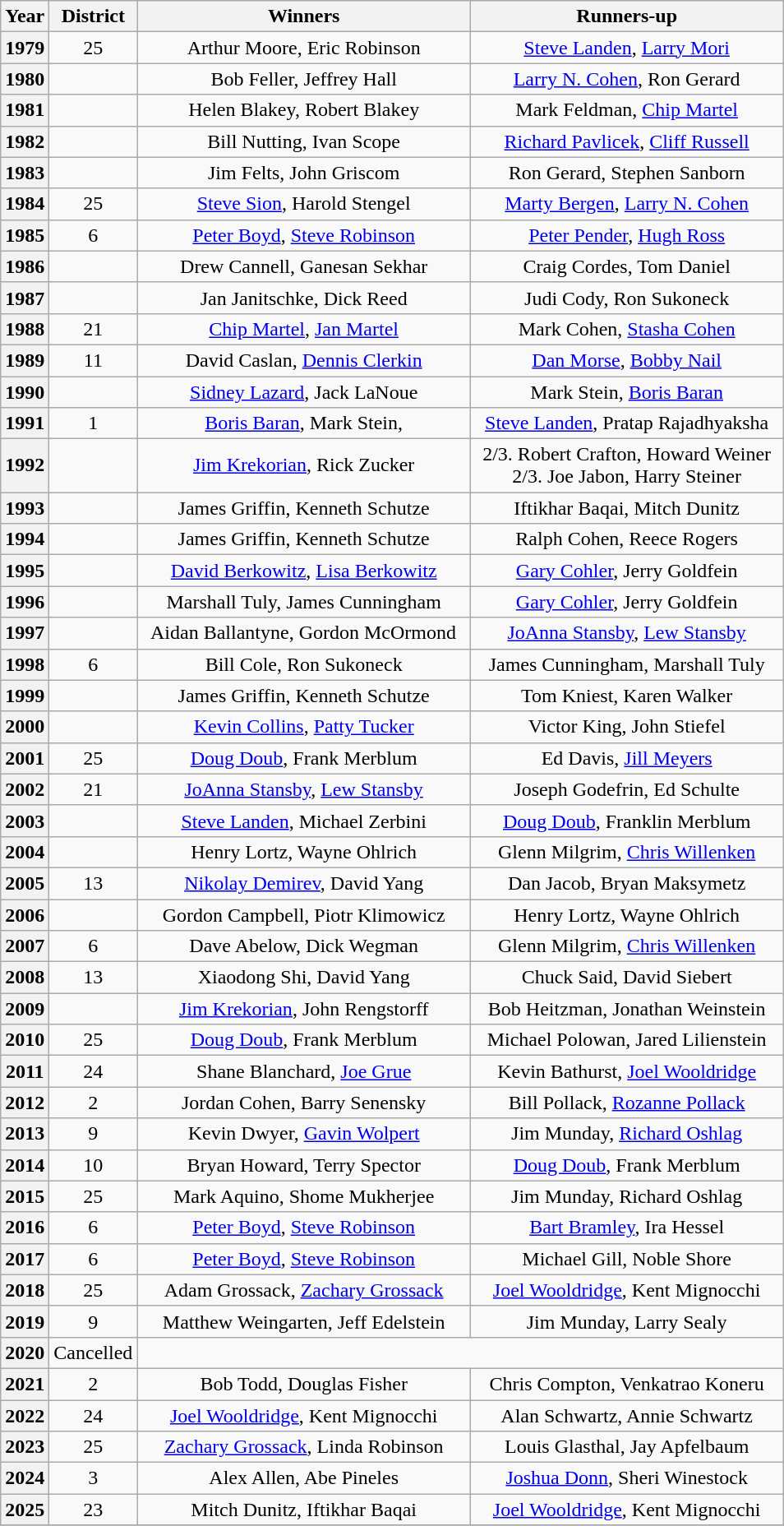<table class="wikitable" style="text-align:center">
<tr>
<th>Year</th>
<th>District</th>
<th>Winners</th>
<th>Runners-up</th>
</tr>
<tr>
<th>1979</th>
<td>25</td>
<td>Arthur Moore, Eric Robinson</td>
<td><a href='#'>Steve Landen</a>, <a href='#'>Larry Mori</a></td>
</tr>
<tr>
<th>1980</th>
<td></td>
<td>Bob Feller, Jeffrey Hall</td>
<td><a href='#'>Larry N. Cohen</a>, Ron Gerard</td>
</tr>
<tr>
<th>1981</th>
<td></td>
<td>Helen Blakey, Robert Blakey</td>
<td>Mark Feldman, <a href='#'>Chip Martel</a></td>
</tr>
<tr>
<th>1982</th>
<td></td>
<td>Bill Nutting, Ivan Scope</td>
<td><a href='#'>Richard Pavlicek</a>, <a href='#'>Cliff Russell</a></td>
</tr>
<tr>
<th>1983</th>
<td></td>
<td>Jim Felts, John Griscom</td>
<td>Ron Gerard, Stephen Sanborn</td>
</tr>
<tr>
<th>1984</th>
<td>25</td>
<td><a href='#'>Steve Sion</a>, Harold Stengel</td>
<td><a href='#'>Marty Bergen</a>, <a href='#'>Larry N. Cohen</a></td>
</tr>
<tr>
<th>1985</th>
<td>6</td>
<td><a href='#'>Peter Boyd</a>, <a href='#'>Steve Robinson</a></td>
<td><a href='#'>Peter Pender</a>, <a href='#'>Hugh Ross</a></td>
</tr>
<tr>
<th>1986</th>
<td></td>
<td>Drew Cannell, Ganesan Sekhar</td>
<td>Craig Cordes, Tom Daniel</td>
</tr>
<tr>
<th>1987</th>
<td></td>
<td>Jan Janitschke, Dick Reed</td>
<td>Judi Cody, Ron Sukoneck</td>
</tr>
<tr>
<th>1988</th>
<td>21</td>
<td><a href='#'>Chip Martel</a>, <a href='#'>Jan Martel</a></td>
<td>Mark Cohen, <a href='#'>Stasha Cohen</a></td>
</tr>
<tr>
<th>1989</th>
<td>11</td>
<td>David Caslan, <a href='#'>Dennis Clerkin</a></td>
<td><a href='#'>Dan Morse</a>, <a href='#'>Bobby Nail</a></td>
</tr>
<tr>
<th>1990</th>
<td></td>
<td><a href='#'>Sidney Lazard</a>, Jack LaNoue</td>
<td>Mark Stein, <a href='#'>Boris Baran</a></td>
</tr>
<tr>
<th>1991</th>
<td>1</td>
<td><a href='#'>Boris Baran</a>, Mark Stein,</td>
<td>  <a href='#'>Steve Landen</a>, Pratap Rajadhyaksha  </td>
</tr>
<tr>
<th>1992</th>
<td></td>
<td><a href='#'>Jim Krekorian</a>, Rick Zucker</td>
<td>2/3. Robert Crafton, Howard Weiner<br>2/3. Joe Jabon, Harry Steiner</td>
</tr>
<tr>
<th>1993</th>
<td></td>
<td>James Griffin, Kenneth Schutze</td>
<td>Iftikhar Baqai, Mitch Dunitz</td>
</tr>
<tr>
<th>1994</th>
<td></td>
<td>James Griffin, Kenneth Schutze</td>
<td>Ralph Cohen, Reece Rogers</td>
</tr>
<tr>
<th>1995</th>
<td></td>
<td><a href='#'>David Berkowitz</a>, <a href='#'>Lisa Berkowitz</a></td>
<td><a href='#'>Gary Cohler</a>, Jerry Goldfein</td>
</tr>
<tr>
<th>1996</th>
<td></td>
<td>Marshall Tuly, James Cunningham</td>
<td><a href='#'>Gary Cohler</a>, Jerry Goldfein</td>
</tr>
<tr>
<th>1997</th>
<td></td>
<td>  Aidan Ballantyne, Gordon McOrmond  </td>
<td><a href='#'>JoAnna Stansby</a>, <a href='#'>Lew Stansby</a></td>
</tr>
<tr>
<th>1998</th>
<td>6</td>
<td>Bill Cole, Ron Sukoneck</td>
<td>James Cunningham, Marshall Tuly</td>
</tr>
<tr>
<th>1999</th>
<td></td>
<td>James Griffin, Kenneth Schutze</td>
<td>Tom Kniest, Karen Walker</td>
</tr>
<tr>
<th>2000</th>
<td></td>
<td><a href='#'>Kevin Collins</a>, <a href='#'>Patty Tucker</a></td>
<td>Victor King, John Stiefel</td>
</tr>
<tr>
<th>2001</th>
<td>25</td>
<td><a href='#'>Doug Doub</a>, Frank Merblum</td>
<td>Ed Davis, <a href='#'>Jill Meyers</a></td>
</tr>
<tr>
<th>2002</th>
<td>21</td>
<td><a href='#'>JoAnna Stansby</a>, <a href='#'>Lew Stansby</a></td>
<td>Joseph Godefrin, Ed Schulte</td>
</tr>
<tr>
<th>2003</th>
<td></td>
<td><a href='#'>Steve Landen</a>, Michael Zerbini</td>
<td><a href='#'>Doug Doub</a>, Franklin Merblum</td>
</tr>
<tr>
<th>2004</th>
<td></td>
<td>Henry Lortz, Wayne Ohlrich</td>
<td>Glenn Milgrim, <a href='#'>Chris Willenken</a></td>
</tr>
<tr>
<th>2005</th>
<td>13</td>
<td><a href='#'>Nikolay Demirev</a>, David Yang</td>
<td>Dan Jacob, Bryan Maksymetz</td>
</tr>
<tr>
<th>2006</th>
<td></td>
<td>Gordon Campbell, Piotr Klimowicz</td>
<td>Henry Lortz, Wayne Ohlrich</td>
</tr>
<tr>
<th>2007</th>
<td>6</td>
<td>Dave Abelow, Dick Wegman</td>
<td>Glenn Milgrim, <a href='#'>Chris Willenken</a></td>
</tr>
<tr>
<th>2008</th>
<td>13</td>
<td>Xiaodong Shi, David Yang</td>
<td>Chuck Said, David Siebert</td>
</tr>
<tr>
<th>2009</th>
<td></td>
<td><a href='#'>Jim Krekorian</a>, John Rengstorff</td>
<td>Bob Heitzman, Jonathan Weinstein</td>
</tr>
<tr>
<th>2010</th>
<td>25</td>
<td><a href='#'>Doug Doub</a>, Frank Merblum</td>
<td>Michael Polowan, Jared Lilienstein</td>
</tr>
<tr>
<th>2011</th>
<td>24</td>
<td>Shane Blanchard, <a href='#'>Joe Grue</a></td>
<td>Kevin Bathurst, <a href='#'>Joel Wooldridge</a></td>
</tr>
<tr>
<th>2012</th>
<td>2</td>
<td>Jordan Cohen, Barry Senensky</td>
<td>Bill Pollack, <a href='#'>Rozanne Pollack</a></td>
</tr>
<tr>
<th>2013</th>
<td>9</td>
<td>Kevin Dwyer, <a href='#'>Gavin Wolpert</a></td>
<td>Jim Munday, <a href='#'>Richard Oshlag</a></td>
</tr>
<tr>
<th>2014</th>
<td>10</td>
<td>Bryan Howard, Terry Spector</td>
<td><a href='#'>Doug Doub</a>, Frank Merblum</td>
</tr>
<tr>
<th>2015</th>
<td>25</td>
<td>Mark Aquino, Shome Mukherjee </td>
<td>Jim Munday, Richard Oshlag</td>
</tr>
<tr>
<th>2016</th>
<td>6</td>
<td><a href='#'>Peter Boyd</a>, <a href='#'>Steve Robinson</a></td>
<td><a href='#'>Bart Bramley</a>, Ira Hessel</td>
</tr>
<tr>
<th>2017</th>
<td>6</td>
<td><a href='#'>Peter Boyd</a>, <a href='#'>Steve Robinson</a></td>
<td>Michael Gill, Noble Shore</td>
</tr>
<tr>
<th>2018</th>
<td>25</td>
<td>Adam Grossack, <a href='#'>Zachary Grossack</a></td>
<td><a href='#'>Joel Wooldridge</a>, Kent Mignocchi</td>
</tr>
<tr>
<th>2019</th>
<td>9</td>
<td>Matthew Weingarten, Jeff Edelstein</td>
<td>Jim Munday, Larry Sealy</td>
</tr>
<tr>
<th>2020</th>
<td>Cancelled</td>
</tr>
<tr>
<th>2021</th>
<td>2</td>
<td>Bob Todd, Douglas Fisher</td>
<td>Chris Compton, Venkatrao Koneru</td>
</tr>
<tr>
<th>2022</th>
<td>24</td>
<td><a href='#'>Joel Wooldridge</a>, Kent Mignocchi</td>
<td>Alan Schwartz, Annie Schwartz</td>
</tr>
<tr>
<th>2023</th>
<td>25</td>
<td><a href='#'>Zachary Grossack</a>, Linda Robinson</td>
<td>Louis Glasthal, Jay Apfelbaum</td>
</tr>
<tr>
<th>2024</th>
<td>3</td>
<td>Alex Allen, Abe Pineles</td>
<td><a href='#'>Joshua Donn</a>, Sheri Winestock</td>
</tr>
<tr>
<th>2025</th>
<td>23</td>
<td>Mitch Dunitz, Iftikhar Baqai</td>
<td><a href='#'>Joel Wooldridge</a>, Kent Mignocchi</td>
</tr>
<tr>
</tr>
</table>
